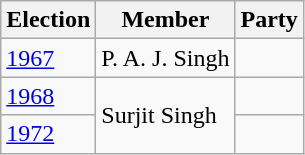<table class="wikitable sortable">
<tr>
<th>Election</th>
<th>Member</th>
<th colspan=2>Party</th>
</tr>
<tr>
<td><a href='#'>1967</a></td>
<td>P. A. J. Singh</td>
<td></td>
</tr>
<tr>
<td><a href='#'>1968</a></td>
<td rowspan=2>Surjit Singh</td>
<td></td>
</tr>
<tr>
<td><a href='#'>1972</a></td>
</tr>
</table>
